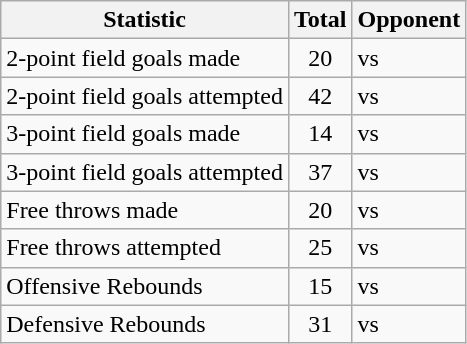<table class=wikitable>
<tr>
<th>Statistic</th>
<th>Total</th>
<th>Opponent</th>
</tr>
<tr>
<td>2-point field goals made</td>
<td align=center>20</td>
<td>vs </td>
</tr>
<tr>
<td>2-point field goals attempted</td>
<td align=center>42</td>
<td>vs </td>
</tr>
<tr>
<td>3-point field goals made</td>
<td align=center>14</td>
<td>vs </td>
</tr>
<tr>
<td>3-point field goals attempted</td>
<td align=center>37</td>
<td>vs </td>
</tr>
<tr>
<td>Free throws made</td>
<td align=center>20</td>
<td>vs </td>
</tr>
<tr>
<td>Free throws attempted</td>
<td align=center>25</td>
<td>vs </td>
</tr>
<tr>
<td>Offensive Rebounds</td>
<td align=center>15</td>
<td>vs </td>
</tr>
<tr>
<td>Defensive Rebounds</td>
<td align=center>31</td>
<td>vs </td>
</tr>
</table>
